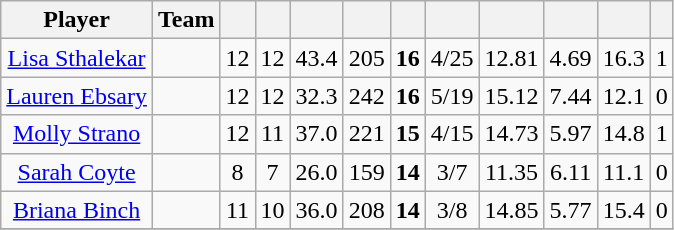<table class="wikitable sortable" style="text-align:center">
<tr>
<th class="unsortable">Player</th>
<th>Team</th>
<th></th>
<th></th>
<th></th>
<th></th>
<th></th>
<th></th>
<th></th>
<th></th>
<th></th>
<th></th>
</tr>
<tr>
<td><a href='#'>Lisa Sthalekar</a></td>
<td style="text-align:left;"></td>
<td>12</td>
<td>12</td>
<td>43.4</td>
<td>205</td>
<td><strong>16</strong></td>
<td>4/25</td>
<td>12.81</td>
<td>4.69</td>
<td>16.3</td>
<td>1</td>
</tr>
<tr>
<td><a href='#'>Lauren Ebsary</a></td>
<td style="text-align:left;"></td>
<td>12</td>
<td>12</td>
<td>32.3</td>
<td>242</td>
<td><strong>16</strong></td>
<td>5/19</td>
<td>15.12</td>
<td>7.44</td>
<td>12.1</td>
<td>0</td>
</tr>
<tr>
<td><a href='#'>Molly Strano</a></td>
<td style="text-align:left;"></td>
<td>12</td>
<td>11</td>
<td>37.0</td>
<td>221</td>
<td><strong>15</strong></td>
<td>4/15</td>
<td>14.73</td>
<td>5.97</td>
<td>14.8</td>
<td>1</td>
</tr>
<tr>
<td><a href='#'>Sarah Coyte</a></td>
<td style="text-align:left;"></td>
<td>8</td>
<td>7</td>
<td>26.0</td>
<td>159</td>
<td><strong>14</strong></td>
<td>3/7</td>
<td>11.35</td>
<td>6.11</td>
<td>11.1</td>
<td>0</td>
</tr>
<tr>
<td><a href='#'>Briana Binch</a></td>
<td style="text-align:left;"></td>
<td>11</td>
<td>10</td>
<td>36.0</td>
<td>208</td>
<td><strong>14</strong></td>
<td>3/8</td>
<td>14.85</td>
<td>5.77</td>
<td>15.4</td>
<td>0</td>
</tr>
<tr>
</tr>
</table>
